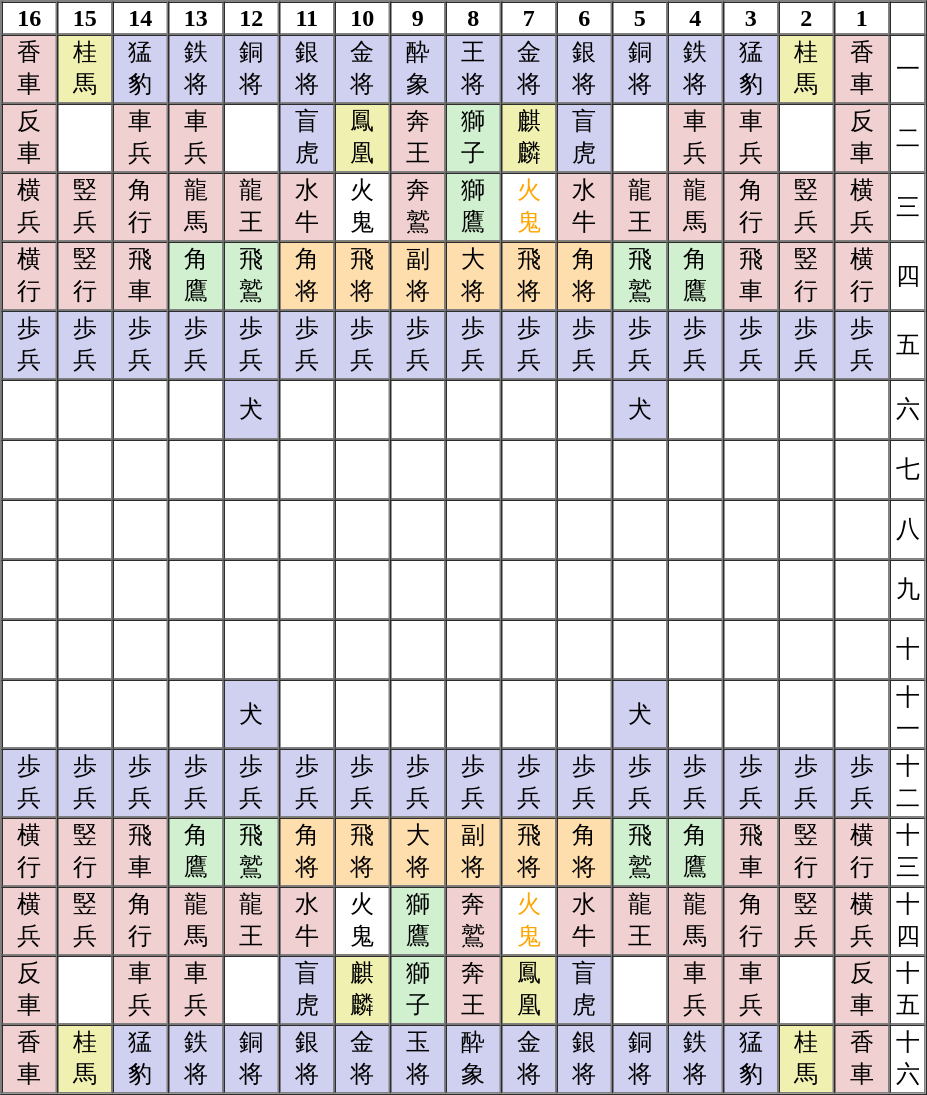<table border="1" cellspacing="0">
<tr align=center border="0" style="background:white;">
<th style="width:33px">16</th>
<th style="width:33px">15</th>
<th style="width:33px">14</th>
<th style="width:33px">13</th>
<th style="width:33px">12</th>
<th style="width:33px">11</th>
<th style="width:33px">10</th>
<th style="width:33px">9</th>
<th style="width:33px">8</th>
<th style="width:33px">7</th>
<th style="width:33px">6</th>
<th style="width:33px">5</th>
<th style="width:33px">4</th>
<th style="width:33px">3</th>
<th style="width:33px">2</th>
<th style="width:33px">1</th>
<th> </th>
</tr>
<tr align=center>
<td style="background:#f0d0d0;">香<br>車</td>
<td style="background:#f0f0b0;">桂<br>馬</td>
<td style="background:#d0d0f0;">猛<br>豹</td>
<td style="background:#d0d0f0;">鉄<br>将</td>
<td style="background:#d0d0f0;">銅<br>将</td>
<td style="background:#d0d0f0;">銀<br>将</td>
<td style="background:#d0d0f0;">金<br>将</td>
<td style="background:#d0d0f0;">酔<br>象</td>
<td style="background:#d0d0f0;">王<br>将</td>
<td style="background:#d0d0f0;">金<br>将</td>
<td style="background:#d0d0f0;">銀<br>将</td>
<td style="background:#d0d0f0;">銅<br>将</td>
<td style="background:#d0d0f0;">鉄<br>将</td>
<td style="background:#d0d0f0;">猛<br>豹</td>
<td style="background:#f0f0b0;">桂<br>馬</td>
<td style="background:#f0d0d0;">香<br>車</td>
<td style="width:20px" style="background:white;">一</td>
</tr>
<tr align=center>
<td style="background:#f0d0d0;">反<br>車</td>
<td> </td>
<td style="background:#f0d0d0;">車<br>兵</td>
<td style="background:#f0d0d0;">車<br>兵</td>
<td> </td>
<td style="background:#d0d0f0;">盲<br>虎</td>
<td style="background:#f0f0b0;">鳳<br>凰</td>
<td style="background:#f0d0d0;">奔<br>王</td>
<td style="background:#d0f0d0;">獅<br>子</td>
<td style="background:#f0f0b0;">麒<br>麟</td>
<td style="background:#d0d0f0;">盲<br>虎</td>
<td> </td>
<td style="background:#f0d0d0;">車<br>兵</td>
<td style="background:#f0d0d0;">車<br>兵</td>
<td> </td>
<td style="background:#f0d0d0;">反<br>車</td>
<td style="background:white;">二</td>
</tr>
<tr align=center>
<td style="background:#f0d0d0;">横<br>兵</td>
<td style="background:#f0d0d0;">竪<br>兵</td>
<td style="background:#f0d0d0;">角<br>行</td>
<td style="background:#f0d0d0;">龍<br>馬</td>
<td style="background:#f0d0d0;">龍<br>王</td>
<td style="background:#f0d0d0;">水<br>牛</td>
<td style="background:white;" style="color:orange">火<br>鬼</td>
<td style="background:#f0d0d0;">奔<br>鷲</td>
<td style="background:#d0f0d0;">獅<br>鷹</td>
<td style="background:white; color:orange">火<br>鬼</td>
<td style="background:#f0d0d0;">水<br>牛</td>
<td style="background:#f0d0d0;">龍<br>王</td>
<td style="background:#f0d0d0;">龍<br>馬</td>
<td style="background:#f0d0d0;">角<br>行</td>
<td style="background:#f0d0d0;">竪<br>兵</td>
<td style="background:#f0d0d0;">横<br>兵</td>
<td style="background:white;">三</td>
</tr>
<tr align=center>
<td style="background:#f0d0d0;">横<br>行</td>
<td style="background:#f0d0d0;">竪<br>行</td>
<td style="background:#f0d0d0;">飛<br>車</td>
<td style="background:#d0f0d0;">角<br>鷹</td>
<td style="background:#d0f0d0;">飛<br>鷲</td>
<td style="background:#ffdead;">角<br>将</td>
<td style="background:#ffdead;">飛<br>将</td>
<td style="background:#ffdead;">副<br>将</td>
<td style="background:#ffdead;">大<br>将</td>
<td style="background:#ffdead;">飛<br>将</td>
<td style="background:#ffdead;">角<br>将</td>
<td style="background:#d0f0d0;">飛<br>鷲</td>
<td style="background:#d0f0d0;">角<br>鷹</td>
<td style="background:#f0d0d0;">飛<br>車</td>
<td style="background:#f0d0d0;">竪<br>行</td>
<td style="background:#f0d0d0;">横<br>行</td>
<td style="background:white;">四</td>
</tr>
<tr align=center>
<td style="background:#d0d0f0;">歩<br>兵</td>
<td style="background:#d0d0f0;">歩<br>兵</td>
<td style="background:#d0d0f0;">歩<br>兵</td>
<td style="background:#d0d0f0;">歩<br>兵</td>
<td style="background:#d0d0f0;">歩<br>兵</td>
<td style="background:#d0d0f0;">歩<br>兵</td>
<td style="background:#d0d0f0;">歩<br>兵</td>
<td style="background:#d0d0f0;">歩<br>兵</td>
<td style="background:#d0d0f0;">歩<br>兵</td>
<td style="background:#d0d0f0;">歩<br>兵</td>
<td style="background:#d0d0f0;">歩<br>兵</td>
<td style="background:#d0d0f0;">歩<br>兵</td>
<td style="background:#d0d0f0;">歩<br>兵</td>
<td style="background:#d0d0f0;">歩<br>兵</td>
<td style="background:#d0d0f0;">歩<br>兵</td>
<td style="background:#d0d0f0;">歩<br>兵</td>
<td style="background:white;">五</td>
</tr>
<tr align=center>
<td> <br> </td>
<td> </td>
<td> </td>
<td> </td>
<td style="background:#d0d0f0;">犬</td>
<td> </td>
<td> </td>
<td> </td>
<td> </td>
<td> </td>
<td> </td>
<td style="background:#d0d0f0;">犬</td>
<td> </td>
<td> </td>
<td> </td>
<td> </td>
<td style="background:white;">六</td>
</tr>
<tr align=center>
<td> <br> </td>
<td> </td>
<td> </td>
<td> </td>
<td> </td>
<td> </td>
<td> </td>
<td> </td>
<td> </td>
<td> </td>
<td> </td>
<td> </td>
<td> </td>
<td> </td>
<td> </td>
<td> </td>
<td style="background:white;">七</td>
</tr>
<tr align=center>
<td> <br> </td>
<td> </td>
<td> </td>
<td> </td>
<td> </td>
<td> </td>
<td> </td>
<td> </td>
<td> </td>
<td> </td>
<td> </td>
<td> </td>
<td> </td>
<td> </td>
<td> </td>
<td> </td>
<td style="background:white;">八</td>
</tr>
<tr align=center>
<td> <br> </td>
<td> </td>
<td> </td>
<td> </td>
<td> </td>
<td> </td>
<td> </td>
<td> </td>
<td> </td>
<td> </td>
<td> </td>
<td> </td>
<td> </td>
<td> </td>
<td> </td>
<td> </td>
<td style="background:white;">九</td>
</tr>
<tr align=center>
<td> <br> </td>
<td> </td>
<td> </td>
<td> </td>
<td> </td>
<td> </td>
<td> </td>
<td> </td>
<td> </td>
<td> </td>
<td> </td>
<td> </td>
<td> </td>
<td> </td>
<td> </td>
<td> </td>
<td style="background:white;">十</td>
</tr>
<tr align=center>
<td> <br> </td>
<td> </td>
<td> </td>
<td> </td>
<td style="background:#d0d0f0;">犬</td>
<td> </td>
<td> </td>
<td> </td>
<td> </td>
<td> </td>
<td> </td>
<td style="background:#d0d0f0;">犬</td>
<td> </td>
<td> </td>
<td> </td>
<td> </td>
<td style="background:white;">十<br>一</td>
</tr>
<tr align=center>
<td style="background:#d0d0f0;">歩<br>兵</td>
<td style="background:#d0d0f0;">歩<br>兵</td>
<td style="background:#d0d0f0;">歩<br>兵</td>
<td style="background:#d0d0f0;">歩<br>兵</td>
<td style="background:#d0d0f0;">歩<br>兵</td>
<td style="background:#d0d0f0;">歩<br>兵</td>
<td style="background:#d0d0f0;">歩<br>兵</td>
<td style="background:#d0d0f0;">歩<br>兵</td>
<td style="background:#d0d0f0;">歩<br>兵</td>
<td style="background:#d0d0f0;">歩<br>兵</td>
<td style="background:#d0d0f0;">歩<br>兵</td>
<td style="background:#d0d0f0;">歩<br>兵</td>
<td style="background:#d0d0f0;">歩<br>兵</td>
<td style="background:#d0d0f0;">歩<br>兵</td>
<td style="background:#d0d0f0;">歩<br>兵</td>
<td style="background:#d0d0f0;">歩<br>兵</td>
<td style="background:white;">十<br>二</td>
</tr>
<tr align=center>
<td style="background:#f0d0d0;">横<br>行</td>
<td style="background:#f0d0d0;">竪<br>行</td>
<td style="background:#f0d0d0;">飛<br>車</td>
<td style="background:#d0f0d0;">角<br>鷹</td>
<td style="background:#d0f0d0;">飛<br>鷲</td>
<td style="background:#ffdead;">角<br>将</td>
<td style="background:#ffdead;">飛<br>将</td>
<td style="background:#ffdead;">大<br>将</td>
<td style="background:#ffdead;">副<br>将</td>
<td style="background:#ffdead;">飛<br>将</td>
<td style="background:#ffdead;">角<br>将</td>
<td style="background:#d0f0d0;">飛<br>鷲</td>
<td style="background:#d0f0d0;">角<br>鷹</td>
<td style="background:#f0d0d0;">飛<br>車</td>
<td style="background:#f0d0d0;">竪<br>行</td>
<td style="background:#f0d0d0;">横<br>行</td>
<td style="background:white;">十<br>三</td>
</tr>
<tr align=center>
<td style="background:#f0d0d0;">横<br>兵</td>
<td style="background:#f0d0d0;">竪<br>兵</td>
<td style="background:#f0d0d0;">角<br>行</td>
<td style="background:#f0d0d0;">龍<br>馬</td>
<td style="background:#f0d0d0;">龍<br>王</td>
<td style="background:#f0d0d0;">水<br>牛</td>
<td style="background:white;" style="color:orange">火<br>鬼</td>
<td style="background:#d0f0d0;">獅<br>鷹</td>
<td style="background:#f0d0d0;">奔<br>鷲</td>
<td style="background:white; color:orange">火<br>鬼</td>
<td style="background:#f0d0d0;">水<br>牛</td>
<td style="background:#f0d0d0;">龍<br>王</td>
<td style="background:#f0d0d0;">龍<br>馬</td>
<td style="background:#f0d0d0;">角<br>行</td>
<td style="background:#f0d0d0;">竪<br>兵</td>
<td style="background:#f0d0d0;">横<br>兵</td>
<td style="background:white;">十<br>四</td>
</tr>
<tr align=center>
<td style="background:#f0d0d0;">反<br>車</td>
<td> </td>
<td style="background:#f0d0d0;">車<br>兵</td>
<td style="background:#f0d0d0;">車<br>兵</td>
<td> </td>
<td style="background:#d0d0f0;">盲<br>虎</td>
<td style="background:#f0f0b0;">麒<br>麟</td>
<td style="background:#d0f0d0;">獅<br>子</td>
<td style="background:#f0d0d0;">奔<br>王</td>
<td style="background:#f0f0b0;">鳳<br>凰</td>
<td style="background:#d0d0f0;">盲<br>虎</td>
<td> </td>
<td style="background:#f0d0d0;">車<br>兵</td>
<td style="background:#f0d0d0;">車<br>兵</td>
<td> </td>
<td style="background:#f0d0d0;">反<br>車</td>
<td style="background:white;">十<br>五</td>
</tr>
<tr align=center>
<td style="background:#f0d0d0;">香<br>車</td>
<td style="background:#f0f0b0;">桂<br>馬</td>
<td style="background:#d0d0f0;">猛<br>豹</td>
<td style="background:#d0d0f0;">鉄<br>将</td>
<td style="background:#d0d0f0;">銅<br>将</td>
<td style="background:#d0d0f0;">銀<br>将</td>
<td style="background:#d0d0f0;">金<br>将</td>
<td style="background:#d0d0f0;">玉<br>将</td>
<td style="background:#d0d0f0;">酔<br>象</td>
<td style="background:#d0d0f0;">金<br>将</td>
<td style="background:#d0d0f0;">銀<br>将</td>
<td style="background:#d0d0f0;">銅<br>将</td>
<td style="background:#d0d0f0;">鉄<br>将</td>
<td style="background:#d0d0f0;">猛<br>豹</td>
<td style="background:#f0f0b0;">桂<br>馬</td>
<td style="background:#f0d0d0;">香<br>車</td>
<td style="background:white;">十<br>六</td>
</tr>
</table>
